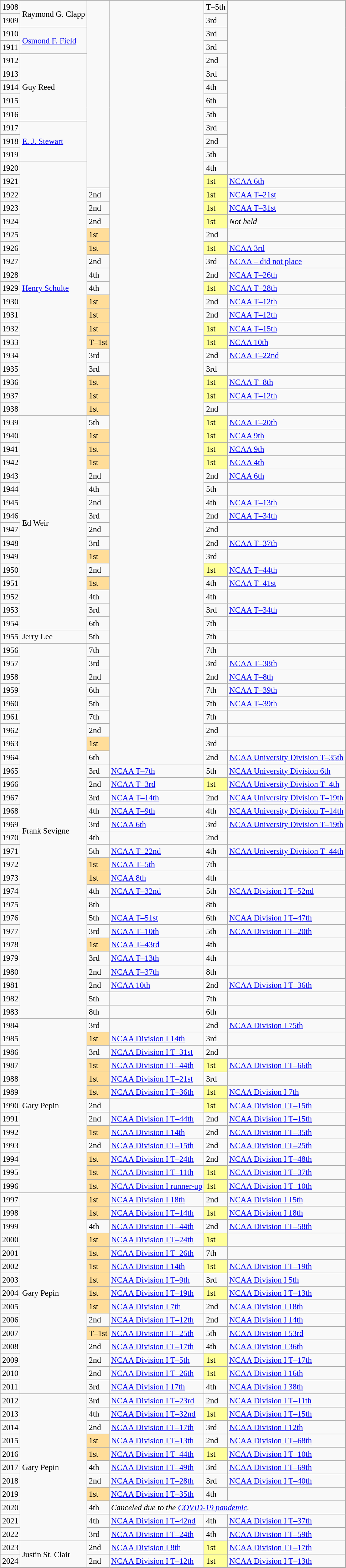<table class=wikitable style="font-size: 95%">
<tr>
</tr>
<tr>
<td>1908</td>
<td rowspan=2>Raymond G. Clapp</td>
<td rowspan=14></td>
<td rowspan=57></td>
<td>T–5th</td>
<td rowspan=13></td>
</tr>
<tr>
<td>1909</td>
<td>3rd</td>
</tr>
<tr>
<td>1910</td>
<td rowspan=2><a href='#'>Osmond F. Field</a></td>
<td>3rd</td>
</tr>
<tr>
<td>1911</td>
<td>3rd</td>
</tr>
<tr>
<td>1912</td>
<td rowspan=5>Guy Reed</td>
<td>2nd</td>
</tr>
<tr>
<td>1913</td>
<td>3rd</td>
</tr>
<tr>
<td>1914</td>
<td>4th</td>
</tr>
<tr>
<td>1915</td>
<td>6th</td>
</tr>
<tr>
<td>1916</td>
<td>5th</td>
</tr>
<tr>
<td>1917</td>
<td rowspan=3><a href='#'>E. J. Stewart</a></td>
<td>3rd</td>
</tr>
<tr>
<td>1918</td>
<td>2nd</td>
</tr>
<tr>
<td>1919</td>
<td>5th</td>
</tr>
<tr>
<td>1920</td>
<td rowspan=19><a href='#'>Henry Schulte</a></td>
<td>4th</td>
</tr>
<tr>
<td>1921</td>
<td bgcolor=ffff99>1st</td>
<td><a href='#'>NCAA 6th</a></td>
</tr>
<tr>
<td>1922</td>
<td>2nd</td>
<td bgcolor=ffff99>1st</td>
<td><a href='#'>NCAA T–21st</a></td>
</tr>
<tr>
<td>1923</td>
<td>2nd</td>
<td bgcolor=ffff99>1st</td>
<td><a href='#'>NCAA T–31st</a></td>
</tr>
<tr>
<td>1924</td>
<td>2nd</td>
<td bgcolor=ffff99>1st</td>
<td><em>Not held</em></td>
</tr>
<tr>
<td>1925</td>
<td bgcolor=ffdd99>1st</td>
<td>2nd</td>
<td></td>
</tr>
<tr>
<td>1926</td>
<td bgcolor=ffdd99>1st</td>
<td bgcolor=ffff99>1st</td>
<td><a href='#'>NCAA 3rd</a></td>
</tr>
<tr>
<td>1927</td>
<td>2nd</td>
<td>3rd</td>
<td><a href='#'>NCAA – did not place</a></td>
</tr>
<tr>
<td>1928</td>
<td>4th</td>
<td>2nd</td>
<td><a href='#'>NCAA T–26th</a></td>
</tr>
<tr>
<td>1929</td>
<td>4th</td>
<td bgcolor=ffff99>1st</td>
<td><a href='#'>NCAA T–28th</a></td>
</tr>
<tr>
<td>1930</td>
<td bgcolor=ffdd99>1st</td>
<td>2nd</td>
<td><a href='#'>NCAA T–12th</a></td>
</tr>
<tr>
<td>1931</td>
<td bgcolor=ffdd99>1st</td>
<td>2nd</td>
<td><a href='#'>NCAA T–12th</a></td>
</tr>
<tr>
<td>1932</td>
<td bgcolor=ffdd99>1st</td>
<td bgcolor=ffff99>1st</td>
<td><a href='#'>NCAA T–15th</a></td>
</tr>
<tr>
<td>1933</td>
<td bgcolor=ffdd99>T–1st</td>
<td bgcolor=ffff99>1st</td>
<td><a href='#'>NCAA 10th</a></td>
</tr>
<tr>
<td>1934</td>
<td>3rd</td>
<td>2nd</td>
<td><a href='#'>NCAA T–22nd</a></td>
</tr>
<tr>
<td>1935</td>
<td>3rd</td>
<td>3rd</td>
<td></td>
</tr>
<tr>
<td>1936</td>
<td bgcolor=ffdd99>1st</td>
<td bgcolor=ffff99>1st</td>
<td><a href='#'>NCAA T–8th</a></td>
</tr>
<tr>
<td>1937</td>
<td bgcolor=ffdd99>1st</td>
<td bgcolor=ffff99>1st</td>
<td><a href='#'>NCAA T–12th</a></td>
</tr>
<tr>
<td>1938</td>
<td bgcolor=ffdd99>1st</td>
<td>2nd</td>
<td></td>
</tr>
<tr>
<td>1939</td>
<td rowspan=16>Ed Weir</td>
<td>5th</td>
<td bgcolor=ffff99>1st</td>
<td><a href='#'>NCAA T–20th</a></td>
</tr>
<tr>
<td>1940</td>
<td bgcolor=ffdd99>1st</td>
<td bgcolor=ffff99>1st</td>
<td><a href='#'>NCAA 9th</a></td>
</tr>
<tr>
<td>1941</td>
<td bgcolor=ffdd99>1st</td>
<td bgcolor=ffff99>1st</td>
<td><a href='#'>NCAA 9th</a></td>
</tr>
<tr>
<td>1942</td>
<td bgcolor=ffdd99>1st</td>
<td bgcolor=ffff99>1st</td>
<td><a href='#'>NCAA 4th</a></td>
</tr>
<tr>
<td>1943</td>
<td>2nd</td>
<td>2nd</td>
<td><a href='#'>NCAA 6th</a></td>
</tr>
<tr>
<td>1944</td>
<td>4th</td>
<td>5th</td>
<td></td>
</tr>
<tr>
<td>1945</td>
<td>2nd</td>
<td>4th</td>
<td><a href='#'>NCAA T–13th</a></td>
</tr>
<tr>
<td>1946</td>
<td>3rd</td>
<td>2nd</td>
<td><a href='#'>NCAA T–34th</a></td>
</tr>
<tr>
<td>1947</td>
<td>2nd</td>
<td>2nd</td>
<td></td>
</tr>
<tr>
<td>1948</td>
<td>3rd</td>
<td>2nd</td>
<td><a href='#'>NCAA T–37th</a></td>
</tr>
<tr>
<td>1949</td>
<td bgcolor=ffdd99>1st</td>
<td>3rd</td>
<td></td>
</tr>
<tr>
<td>1950</td>
<td>2nd</td>
<td bgcolor=ffff99>1st</td>
<td><a href='#'>NCAA T–44th</a></td>
</tr>
<tr>
<td>1951</td>
<td bgcolor=ffdd99>1st</td>
<td>4th</td>
<td><a href='#'>NCAA T–41st</a></td>
</tr>
<tr>
<td>1952</td>
<td>4th</td>
<td>4th</td>
<td></td>
</tr>
<tr>
<td>1953</td>
<td>3rd</td>
<td>3rd</td>
<td><a href='#'>NCAA T–34th</a></td>
</tr>
<tr>
<td>1954</td>
<td>6th</td>
<td>7th</td>
<td></td>
</tr>
<tr>
<td>1955</td>
<td>Jerry Lee</td>
<td>5th</td>
<td>7th</td>
<td></td>
</tr>
<tr>
<td>1956</td>
<td rowspan=28>Frank Sevigne</td>
<td>7th</td>
<td>7th</td>
<td></td>
</tr>
<tr>
<td>1957</td>
<td>3rd</td>
<td>3rd</td>
<td><a href='#'>NCAA T–38th</a></td>
</tr>
<tr>
<td>1958</td>
<td>2nd</td>
<td>2nd</td>
<td><a href='#'>NCAA T–8th</a></td>
</tr>
<tr>
<td>1959</td>
<td>6th</td>
<td>7th</td>
<td><a href='#'>NCAA T–39th</a></td>
</tr>
<tr>
<td>1960</td>
<td>5th</td>
<td>7th</td>
<td><a href='#'>NCAA T–39th</a></td>
</tr>
<tr>
<td>1961</td>
<td>7th</td>
<td>7th</td>
<td></td>
</tr>
<tr>
<td>1962</td>
<td>2nd</td>
<td>2nd</td>
<td></td>
</tr>
<tr>
<td>1963</td>
<td bgcolor=ffdd99>1st</td>
<td>3rd</td>
<td></td>
</tr>
<tr>
<td>1964</td>
<td>6th</td>
<td>2nd</td>
<td><a href='#'>NCAA University Division T–35th</a></td>
</tr>
<tr>
<td>1965</td>
<td>3rd</td>
<td><a href='#'>NCAA T–7th</a></td>
<td>5th</td>
<td><a href='#'>NCAA University Division 6th</a></td>
</tr>
<tr>
<td>1966</td>
<td>2nd</td>
<td><a href='#'>NCAA T–3rd</a></td>
<td bgcolor=ffff99>1st</td>
<td><a href='#'>NCAA University Division T–4th</a></td>
</tr>
<tr>
<td>1967</td>
<td>3rd</td>
<td><a href='#'>NCAA T–14th</a></td>
<td>2nd</td>
<td><a href='#'>NCAA University Division T–19th</a></td>
</tr>
<tr>
<td>1968</td>
<td>4th</td>
<td><a href='#'>NCAA T–9th</a></td>
<td>4th</td>
<td><a href='#'>NCAA University Division T–14th</a></td>
</tr>
<tr>
<td>1969</td>
<td>3rd</td>
<td><a href='#'>NCAA 6th</a></td>
<td>3rd</td>
<td><a href='#'>NCAA University Division T–19th</a></td>
</tr>
<tr>
<td>1970</td>
<td>4th</td>
<td></td>
<td>2nd</td>
<td></td>
</tr>
<tr>
<td>1971</td>
<td>5th</td>
<td><a href='#'>NCAA T–22nd</a></td>
<td>4th</td>
<td><a href='#'>NCAA University Division T–44th</a></td>
</tr>
<tr>
<td>1972</td>
<td bgcolor=ffdd99>1st</td>
<td><a href='#'>NCAA T–5th</a></td>
<td>7th</td>
<td></td>
</tr>
<tr>
<td>1973</td>
<td bgcolor=ffdd99>1st</td>
<td><a href='#'>NCAA 8th</a></td>
<td>4th</td>
<td></td>
</tr>
<tr>
<td>1974</td>
<td>4th</td>
<td><a href='#'>NCAA T–32nd</a></td>
<td>5th</td>
<td><a href='#'>NCAA Division I T–52nd</a></td>
</tr>
<tr>
<td>1975</td>
<td>8th</td>
<td></td>
<td>8th</td>
<td></td>
</tr>
<tr>
<td>1976</td>
<td>5th</td>
<td><a href='#'>NCAA T–51st</a></td>
<td>6th</td>
<td><a href='#'>NCAA Division I T–47th</a></td>
</tr>
<tr>
<td>1977</td>
<td>3rd</td>
<td><a href='#'>NCAA T–10th</a></td>
<td>5th</td>
<td><a href='#'>NCAA Division I T–20th</a></td>
</tr>
<tr>
<td>1978</td>
<td bgcolor=ffdd99>1st</td>
<td><a href='#'>NCAA T–43rd</a></td>
<td>4th</td>
<td></td>
</tr>
<tr>
<td>1979</td>
<td>3rd</td>
<td><a href='#'>NCAA T–13th</a></td>
<td>4th</td>
<td></td>
</tr>
<tr>
<td>1980</td>
<td>2nd</td>
<td><a href='#'>NCAA T–37th</a></td>
<td>8th</td>
<td></td>
</tr>
<tr>
<td>1981</td>
<td>2nd</td>
<td><a href='#'>NCAA 10th</a></td>
<td>2nd</td>
<td><a href='#'>NCAA Division I T–36th</a></td>
</tr>
<tr>
<td>1982</td>
<td>5th</td>
<td></td>
<td>7th</td>
<td></td>
</tr>
<tr>
<td>1983</td>
<td>8th</td>
<td></td>
<td>6th</td>
<td></td>
</tr>
<tr>
<td>1984</td>
<td rowspan=13>Gary Pepin</td>
<td>3rd</td>
<td></td>
<td>2nd</td>
<td><a href='#'>NCAA Division I 75th</a></td>
</tr>
<tr>
<td>1985</td>
<td bgcolor=ffdd99>1st</td>
<td><a href='#'>NCAA Division I 14th</a></td>
<td>3rd</td>
<td></td>
</tr>
<tr>
<td>1986</td>
<td>3rd</td>
<td><a href='#'>NCAA Division I T–31st</a></td>
<td>2nd</td>
<td></td>
</tr>
<tr>
<td>1987</td>
<td bgcolor=ffdd99>1st</td>
<td><a href='#'>NCAA Division I T–44th</a></td>
<td bgcolor=ffff99>1st</td>
<td><a href='#'>NCAA Division I T–66th</a></td>
</tr>
<tr>
<td>1988</td>
<td bgcolor=ffdd99>1st</td>
<td><a href='#'>NCAA Division I T–21st</a></td>
<td>3rd</td>
<td></td>
</tr>
<tr>
<td>1989</td>
<td bgcolor=ffdd99>1st</td>
<td><a href='#'>NCAA Division I T–36th</a></td>
<td bgcolor=ffff99>1st</td>
<td><a href='#'>NCAA Division I 7th</a></td>
</tr>
<tr>
<td>1990</td>
<td>2nd</td>
<td></td>
<td bgcolor=ffff99>1st</td>
<td><a href='#'>NCAA Division I T–15th</a></td>
</tr>
<tr>
<td>1991</td>
<td>2nd</td>
<td><a href='#'>NCAA Division I T–44th</a></td>
<td>2nd</td>
<td><a href='#'>NCAA Division I T–15th</a></td>
</tr>
<tr>
<td>1992</td>
<td bgcolor=ffdd99>1st</td>
<td><a href='#'>NCAA Division I 14th</a></td>
<td>2nd</td>
<td><a href='#'>NCAA Division I T–35th</a></td>
</tr>
<tr>
<td>1993</td>
<td>2nd</td>
<td><a href='#'>NCAA Division I T–15th</a></td>
<td>2nd</td>
<td><a href='#'>NCAA Division I T–25th</a></td>
</tr>
<tr>
<td>1994</td>
<td bgcolor=ffdd99>1st</td>
<td><a href='#'>NCAA Division I T–24th</a></td>
<td>2nd</td>
<td><a href='#'>NCAA Division I T–48th</a></td>
</tr>
<tr>
<td>1995</td>
<td bgcolor=ffdd99>1st</td>
<td><a href='#'>NCAA Division I T–11th</a></td>
<td bgcolor=ffff99>1st</td>
<td><a href='#'>NCAA Division I T–37th</a></td>
</tr>
<tr>
<td>1996</td>
<td bgcolor=ffdd99>1st</td>
<td><a href='#'>NCAA Division I runner-up</a></td>
<td bgcolor=ffff99>1st</td>
<td><a href='#'>NCAA Division I T–10th</a></td>
</tr>
<tr>
</tr>
<tr>
<td>1997</td>
<td rowspan=15>Gary Pepin</td>
<td bgcolor=ffdd99>1st</td>
<td><a href='#'>NCAA Division I 18th</a></td>
<td>2nd</td>
<td><a href='#'>NCAA Division I 15th</a></td>
</tr>
<tr>
<td>1998</td>
<td bgcolor=ffdd99>1st</td>
<td><a href='#'>NCAA Division I T–14th</a></td>
<td bgcolor=ffff99>1st</td>
<td><a href='#'>NCAA Division I 18th</a></td>
</tr>
<tr>
<td>1999</td>
<td>4th</td>
<td><a href='#'>NCAA Division I T–44th</a></td>
<td>2nd</td>
<td><a href='#'>NCAA Division I T–58th</a></td>
</tr>
<tr>
<td>2000</td>
<td bgcolor=ffdd99>1st</td>
<td><a href='#'>NCAA Division I T–24th</a></td>
<td bgcolor=ffff99>1st</td>
<td></td>
</tr>
<tr>
<td>2001</td>
<td bgcolor=ffdd99>1st</td>
<td><a href='#'>NCAA Division I T–26th</a></td>
<td>7th</td>
<td></td>
</tr>
<tr>
<td>2002</td>
<td bgcolor=ffdd99>1st</td>
<td><a href='#'>NCAA Division I 14th</a></td>
<td bgcolor=ffff99>1st</td>
<td><a href='#'>NCAA Division I T–19th</a></td>
</tr>
<tr>
<td>2003</td>
<td bgcolor=ffdd99>1st</td>
<td><a href='#'>NCAA Division I T–9th</a></td>
<td>3rd</td>
<td><a href='#'>NCAA Division I 5th</a></td>
</tr>
<tr>
<td>2004</td>
<td bgcolor=ffdd99>1st</td>
<td><a href='#'>NCAA Division I T–19th</a></td>
<td bgcolor=ffff99>1st</td>
<td><a href='#'>NCAA Division I T–13th</a></td>
</tr>
<tr>
<td>2005</td>
<td bgcolor=ffdd99>1st</td>
<td><a href='#'>NCAA Division I 7th</a></td>
<td>2nd</td>
<td><a href='#'>NCAA Division I 18th</a></td>
</tr>
<tr>
<td>2006</td>
<td>2nd</td>
<td><a href='#'>NCAA Division I T–12th</a></td>
<td>2nd</td>
<td><a href='#'>NCAA Division I 14th</a></td>
</tr>
<tr>
<td>2007</td>
<td bgcolor=ffdd99>T–1st</td>
<td><a href='#'>NCAA Division I T–25th</a></td>
<td>5th</td>
<td><a href='#'>NCAA Division I 53rd</a></td>
</tr>
<tr>
<td>2008</td>
<td>2nd</td>
<td><a href='#'>NCAA Division I T–17th</a></td>
<td>4th</td>
<td><a href='#'>NCAA Division I 36th</a></td>
</tr>
<tr>
<td>2009</td>
<td>2nd</td>
<td><a href='#'>NCAA Division I T–5th</a></td>
<td bgcolor=ffff99>1st</td>
<td><a href='#'>NCAA Division I T–17th</a></td>
</tr>
<tr>
<td>2010</td>
<td>2nd</td>
<td><a href='#'>NCAA Division I T–26th</a></td>
<td bgcolor=ffff99>1st</td>
<td><a href='#'>NCAA Division I 16th</a></td>
</tr>
<tr>
<td>2011</td>
<td>3rd</td>
<td><a href='#'>NCAA Division I 17th</a></td>
<td>4th</td>
<td><a href='#'>NCAA Division I 38th</a></td>
</tr>
<tr>
</tr>
<tr>
<td>2012</td>
<td rowspan=11>Gary Pepin</td>
<td>3rd</td>
<td><a href='#'>NCAA Division I T–23rd</a></td>
<td>2nd</td>
<td><a href='#'>NCAA Division I T–11th</a></td>
</tr>
<tr>
<td>2013</td>
<td>4th</td>
<td><a href='#'>NCAA Division I T–32nd</a></td>
<td bgcolor=ffff99>1st</td>
<td><a href='#'>NCAA Division I T–15th</a></td>
</tr>
<tr>
<td>2014</td>
<td>2nd</td>
<td><a href='#'>NCAA Division I T–17th</a></td>
<td>3rd</td>
<td><a href='#'>NCAA Division I 12th</a></td>
</tr>
<tr>
<td>2015</td>
<td bgcolor=ffdd99>1st</td>
<td><a href='#'>NCAA Division I T–13th</a></td>
<td>2nd</td>
<td><a href='#'>NCAA Division I T–68th</a></td>
</tr>
<tr>
<td>2016</td>
<td bgcolor=ffdd99>1st</td>
<td><a href='#'>NCAA Division I T–44th</a></td>
<td bgcolor=ffff99>1st</td>
<td><a href='#'>NCAA Division I T–10th</a></td>
</tr>
<tr>
<td>2017</td>
<td>4th</td>
<td><a href='#'>NCAA Division I T–49th</a></td>
<td>3rd</td>
<td><a href='#'>NCAA Division I T–69th</a></td>
</tr>
<tr>
<td>2018</td>
<td>2nd</td>
<td><a href='#'>NCAA Division I T–28th</a></td>
<td>3rd</td>
<td><a href='#'>NCAA Division I T–40th</a></td>
</tr>
<tr>
<td>2019</td>
<td bgcolor=ffdd99>1st</td>
<td><a href='#'>NCAA Division I T–35th</a></td>
<td>4th</td>
<td></td>
</tr>
<tr>
<td>2020</td>
<td>4th</td>
<td colspan=3><em>Canceled due to the <a href='#'>COVID-19 pandemic</a>.</em></td>
</tr>
<tr>
<td>2021</td>
<td>4th</td>
<td><a href='#'>NCAA Division I T–42nd</a></td>
<td>4th</td>
<td><a href='#'>NCAA Division I T–37th</a></td>
</tr>
<tr>
<td>2022</td>
<td>3rd</td>
<td><a href='#'>NCAA Division I T–24th</a></td>
<td>4th</td>
<td><a href='#'>NCAA Division I T–59th</a></td>
</tr>
<tr>
<td>2023</td>
<td rowspan=2>Justin St. Clair</td>
<td>2nd</td>
<td><a href='#'>NCAA Division I 8th</a></td>
<td bgcolor=ffff99>1st</td>
<td><a href='#'>NCAA Division I T–17th</a></td>
</tr>
<tr>
<td>2024</td>
<td>2nd</td>
<td><a href='#'>NCAA Division I T–12th</a></td>
<td bgcolor=ffff99>1st</td>
<td><a href='#'>NCAA Division I T–13th</a></td>
</tr>
</table>
